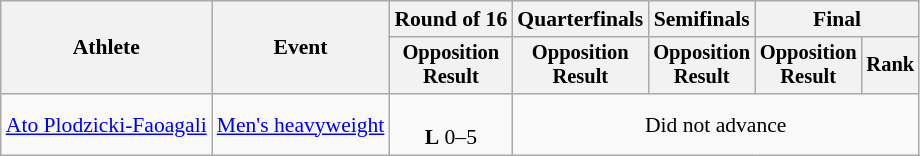<table class="wikitable" style="font-size:90%">
<tr>
<th rowspan="2">Athlete</th>
<th rowspan="2">Event</th>
<th>Round of 16</th>
<th>Quarterfinals</th>
<th>Semifinals</th>
<th colspan=2>Final</th>
</tr>
<tr style="font-size:95%">
<th>Opposition<br>Result</th>
<th>Opposition<br>Result</th>
<th>Opposition<br>Result</th>
<th>Opposition<br>Result</th>
<th>Rank</th>
</tr>
<tr align=center>
<td align=left><a href='#'>Ato Plodzicki-Faoagali</a></td>
<td align=left><a href='#'>Men's heavyweight</a></td>
<td><br><strong>L</strong> 0–5</td>
<td colspan=4>Did not advance</td>
</tr>
</table>
